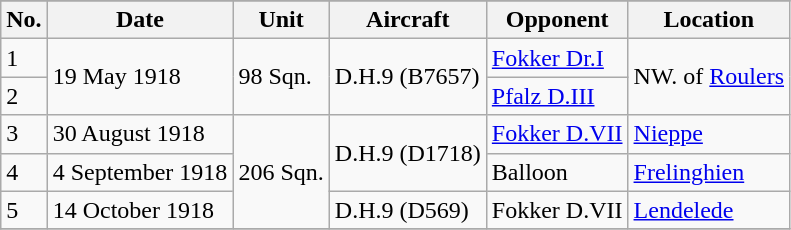<table class="wikitable">
<tr>
</tr>
<tr>
<th>No.</th>
<th>Date</th>
<th>Unit</th>
<th>Aircraft</th>
<th>Opponent</th>
<th>Location</th>
</tr>
<tr>
<td>1</td>
<td rowspan=2>19 May 1918</td>
<td rowspan=2>98 Sqn.</td>
<td rowspan=2>D.H.9 (B7657)</td>
<td><a href='#'>Fokker Dr.I</a></td>
<td rowspan=2>NW. of <a href='#'>Roulers</a></td>
</tr>
<tr>
<td>2</td>
<td><a href='#'>Pfalz D.III</a></td>
</tr>
<tr>
<td>3</td>
<td>30 August 1918</td>
<td rowspan=3>206 Sqn.</td>
<td rowspan=2>D.H.9 (D1718)</td>
<td><a href='#'>Fokker D.VII</a></td>
<td><a href='#'>Nieppe</a></td>
</tr>
<tr>
<td>4</td>
<td>4 September 1918</td>
<td>Balloon</td>
<td><a href='#'>Frelinghien</a></td>
</tr>
<tr>
<td>5</td>
<td>14 October 1918</td>
<td>D.H.9 (D569)</td>
<td>Fokker D.VII</td>
<td><a href='#'>Lendelede</a></td>
</tr>
<tr>
</tr>
</table>
